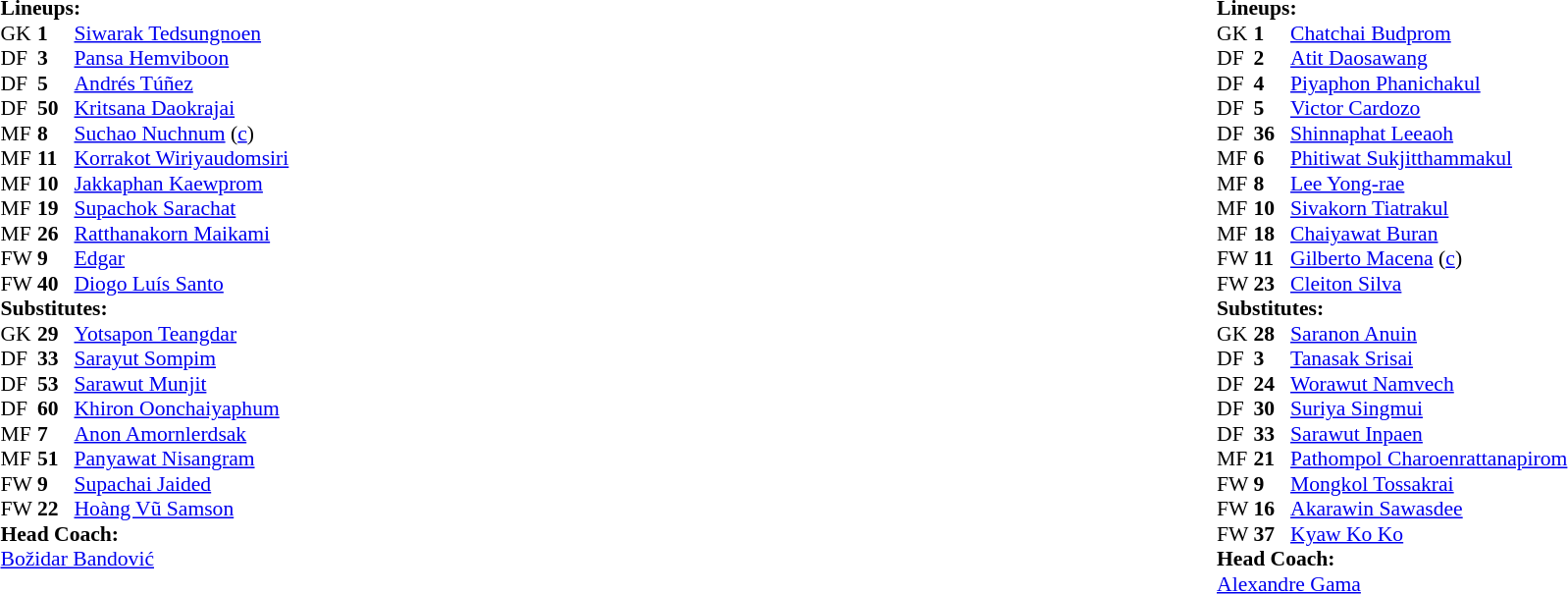<table style="width:100%">
<tr>
<td style="vertical-align:top; width:50%"><br><table style="font-size: 90%" cellspacing="0" cellpadding="0">
<tr>
<td colspan="4"><strong>Lineups:</strong></td>
</tr>
<tr>
<th width=25></th>
<th width=25></th>
</tr>
<tr>
<td>GK</td>
<td><strong>1</strong></td>
<td> <a href='#'>Siwarak Tedsungnoen</a></td>
</tr>
<tr>
<td>DF</td>
<td><strong>3</strong></td>
<td> <a href='#'>Pansa Hemviboon</a></td>
</tr>
<tr>
<td>DF</td>
<td><strong>5</strong></td>
<td> <a href='#'>Andrés Túñez</a></td>
</tr>
<tr>
<td>DF</td>
<td><strong>50</strong></td>
<td> <a href='#'>Kritsana Daokrajai</a></td>
<td></td>
<td></td>
<td></td>
</tr>
<tr>
<td>MF</td>
<td><strong>8</strong></td>
<td> <a href='#'>Suchao Nuchnum</a> (<a href='#'>c</a>)</td>
</tr>
<tr>
<td>MF</td>
<td><strong>11</strong></td>
<td> <a href='#'>Korrakot Wiriyaudomsiri</a></td>
<td></td>
<td></td>
<td></td>
</tr>
<tr>
<td>MF</td>
<td><strong>10</strong></td>
<td> <a href='#'>Jakkaphan Kaewprom</a></td>
</tr>
<tr>
<td>MF</td>
<td><strong>19</strong></td>
<td> <a href='#'>Supachok Sarachat</a></td>
<td></td>
<td></td>
<td></td>
</tr>
<tr>
<td>MF</td>
<td><strong>26</strong></td>
<td> <a href='#'>Ratthanakorn Maikami</a></td>
</tr>
<tr>
<td>FW</td>
<td><strong>9</strong></td>
<td> <a href='#'>Edgar</a></td>
<td></td>
</tr>
<tr>
<td>FW</td>
<td><strong>40</strong></td>
<td> <a href='#'>Diogo Luís Santo</a></td>
<td></td>
<td></td>
</tr>
<tr>
<td colspan=3><strong>Substitutes:</strong></td>
</tr>
<tr>
<td>GK</td>
<td><strong>29</strong></td>
<td> <a href='#'>Yotsapon Teangdar</a></td>
</tr>
<tr>
<td>DF</td>
<td><strong>33</strong></td>
<td> <a href='#'>Sarayut Sompim</a></td>
</tr>
<tr>
<td>DF</td>
<td><strong>53</strong></td>
<td> <a href='#'>Sarawut Munjit</a></td>
</tr>
<tr>
<td>DF</td>
<td><strong>60</strong></td>
<td> <a href='#'>Khiron Oonchaiyaphum</a></td>
</tr>
<tr>
<td>MF</td>
<td><strong>7</strong></td>
<td> <a href='#'>Anon Amornlerdsak</a></td>
<td></td>
<td></td>
<td></td>
</tr>
<tr>
<td>MF</td>
<td><strong>51</strong></td>
<td> <a href='#'>Panyawat Nisangram</a></td>
</tr>
<tr>
<td>FW</td>
<td><strong>9</strong></td>
<td> <a href='#'>Supachai Jaided</a></td>
<td></td>
<td></td>
<td></td>
</tr>
<tr>
<td>FW</td>
<td><strong>22</strong></td>
<td> <a href='#'>Hoàng Vũ Samson</a></td>
<td></td>
<td></td>
<td></td>
</tr>
<tr>
<td colspan=3><strong>Head Coach:</strong></td>
</tr>
<tr>
<td colspan=4> <a href='#'>Božidar Bandović</a></td>
</tr>
</table>
</td>
<td style="vertical-align:top"></td>
<td style="vertical-align:top; width:50%"><br><table cellspacing="0" cellpadding="0" style="font-size:90%; margin:auto">
<tr>
<td colspan="4"><strong>Lineups:</strong></td>
</tr>
<tr>
<th width=25></th>
<th width=25></th>
</tr>
<tr>
<td>GK</td>
<td><strong>1</strong></td>
<td> <a href='#'>Chatchai Budprom</a></td>
</tr>
<tr>
<td>DF</td>
<td><strong>2</strong></td>
<td> <a href='#'>Atit Daosawang</a></td>
<td></td>
<td></td>
</tr>
<tr>
<td>DF</td>
<td><strong>4</strong></td>
<td> <a href='#'>Piyaphon Phanichakul</a></td>
</tr>
<tr>
<td>DF</td>
<td><strong>5</strong></td>
<td> <a href='#'>Victor Cardozo</a></td>
<td></td>
</tr>
<tr>
<td>DF</td>
<td><strong>36</strong></td>
<td> <a href='#'>Shinnaphat Leeaoh</a></td>
<td></td>
<td></td>
</tr>
<tr>
<td>MF</td>
<td><strong>6</strong></td>
<td> <a href='#'>Phitiwat Sukjitthammakul</a></td>
</tr>
<tr>
<td>MF</td>
<td><strong>8</strong></td>
<td> <a href='#'>Lee Yong-rae</a></td>
</tr>
<tr>
<td>MF</td>
<td><strong>10</strong></td>
<td> <a href='#'>Sivakorn Tiatrakul</a></td>
<td></td>
<td></td>
<td></td>
</tr>
<tr>
<td>MF</td>
<td><strong>18</strong></td>
<td> <a href='#'>Chaiyawat Buran</a></td>
<td></td>
<td></td>
<td></td>
</tr>
<tr>
<td>FW</td>
<td><strong>11</strong></td>
<td> <a href='#'>Gilberto Macena</a> (<a href='#'>c</a>)</td>
</tr>
<tr>
<td>FW</td>
<td><strong>23</strong></td>
<td> <a href='#'>Cleiton Silva</a></td>
</tr>
<tr>
<td colspan=3><strong>Substitutes:</strong></td>
</tr>
<tr>
<td>GK</td>
<td><strong>28</strong></td>
<td> <a href='#'>Saranon Anuin</a></td>
</tr>
<tr>
<td>DF</td>
<td><strong>3</strong></td>
<td> <a href='#'>Tanasak Srisai</a></td>
<td></td>
<td></td>
<td></td>
</tr>
<tr>
<td>DF</td>
<td><strong>24</strong></td>
<td> <a href='#'>Worawut Namvech</a></td>
</tr>
<tr>
<td>DF</td>
<td><strong>30</strong></td>
<td> <a href='#'>Suriya Singmui</a></td>
</tr>
<tr>
<td>DF</td>
<td><strong>33</strong></td>
<td> <a href='#'>Sarawut Inpaen</a></td>
</tr>
<tr>
<td>MF</td>
<td><strong>21</strong></td>
<td> <a href='#'>Pathompol Charoenrattanapirom</a></td>
</tr>
<tr>
<td>FW</td>
<td><strong>9</strong></td>
<td> <a href='#'>Mongkol Tossakrai</a></td>
<td></td>
<td></td>
<td></td>
</tr>
<tr>
<td>FW</td>
<td><strong>16</strong></td>
<td> <a href='#'>Akarawin Sawasdee</a></td>
</tr>
<tr>
<td>FW</td>
<td><strong>37</strong></td>
<td> <a href='#'>Kyaw Ko Ko</a></td>
</tr>
<tr>
<td colspan=3><strong>Head Coach:</strong></td>
</tr>
<tr>
<td colspan=4> <a href='#'>Alexandre Gama</a></td>
</tr>
</table>
</td>
</tr>
</table>
